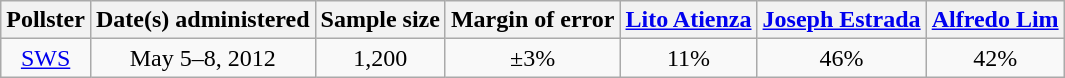<table class=wikitable style="text-align:center;">
<tr>
<th>Pollster</th>
<th>Date(s) administered</th>
<th>Sample size</th>
<th>Margin of error</th>
<th><a href='#'>Lito Atienza</a></th>
<th><a href='#'>Joseph Estrada</a></th>
<th><a href='#'>Alfredo Lim</a></th>
</tr>
<tr>
<td><a href='#'>SWS</a></td>
<td>May 5–8, 2012</td>
<td>1,200</td>
<td>±3%</td>
<td>11%</td>
<td>46%</td>
<td>42%</td>
</tr>
</table>
